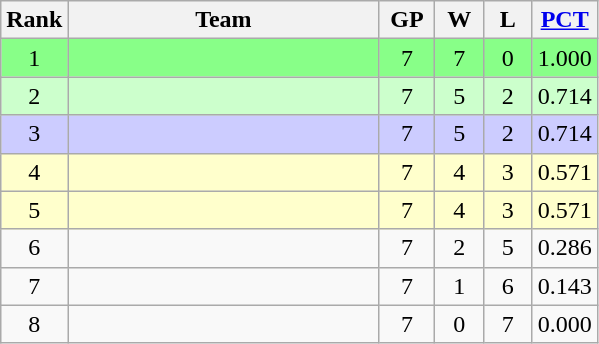<table class="wikitable" style="text-align:center">
<tr>
<th>Rank</th>
<th style="width:200px;">Team</th>
<th width=30px>GP</th>
<th width=25px>W</th>
<th width=25px>L</th>
<th width=35px><a href='#'>PCT</a></th>
</tr>
<tr style="background:#88ff88;">
<td>1</td>
<td align=left></td>
<td>7</td>
<td>7</td>
<td>0</td>
<td>1.000</td>
</tr>
<tr style="background:#cfc;">
<td>2</td>
<td align=left></td>
<td>7</td>
<td>5</td>
<td>2</td>
<td>0.714</td>
</tr>
<tr style="background:#ccf;">
<td>3</td>
<td align=left></td>
<td>7</td>
<td>5</td>
<td>2</td>
<td>0.714</td>
</tr>
<tr style="background:#ffc;">
<td>4</td>
<td align=left></td>
<td>7</td>
<td>4</td>
<td>3</td>
<td>0.571</td>
</tr>
<tr style="background:#ffc;">
<td>5</td>
<td align=left></td>
<td>7</td>
<td>4</td>
<td>3</td>
<td>0.571</td>
</tr>
<tr>
<td>6</td>
<td align=left></td>
<td>7</td>
<td>2</td>
<td>5</td>
<td>0.286</td>
</tr>
<tr>
<td>7</td>
<td align=left></td>
<td>7</td>
<td>1</td>
<td>6</td>
<td>0.143</td>
</tr>
<tr>
<td>8</td>
<td align=left></td>
<td>7</td>
<td>0</td>
<td>7</td>
<td>0.000</td>
</tr>
</table>
